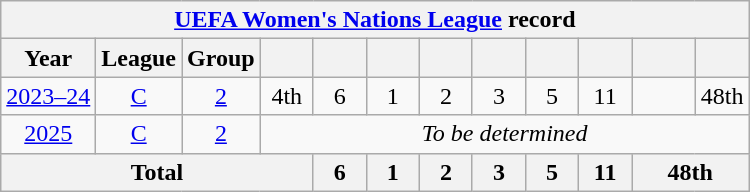<table class="wikitable" style="text-align: center;">
<tr>
<th colspan=13><a href='#'>UEFA Women's Nations League</a> record</th>
</tr>
<tr>
<th>Year</th>
<th>League</th>
<th>Group</th>
<th width=28></th>
<th width=28></th>
<th width=28></th>
<th width=28></th>
<th width=28></th>
<th width=28></th>
<th width=28></th>
<th width=35></th>
<th width=28></th>
</tr>
<tr>
<td><a href='#'>2023–24</a></td>
<td><a href='#'>C</a></td>
<td><a href='#'>2</a></td>
<td>4th</td>
<td>6</td>
<td>1</td>
<td>2</td>
<td>3</td>
<td>5</td>
<td>11</td>
<td></td>
<td>48th</td>
</tr>
<tr>
<td><a href='#'>2025</a></td>
<td><a href='#'>C</a></td>
<td><a href='#'>2</a></td>
<td colspan=9><em>To be determined</em></td>
</tr>
<tr>
<th colspan=4>Total</th>
<th>6</th>
<th>1</th>
<th>2</th>
<th>3</th>
<th>5</th>
<th>11</th>
<th colspan=2>48th</th>
</tr>
</table>
